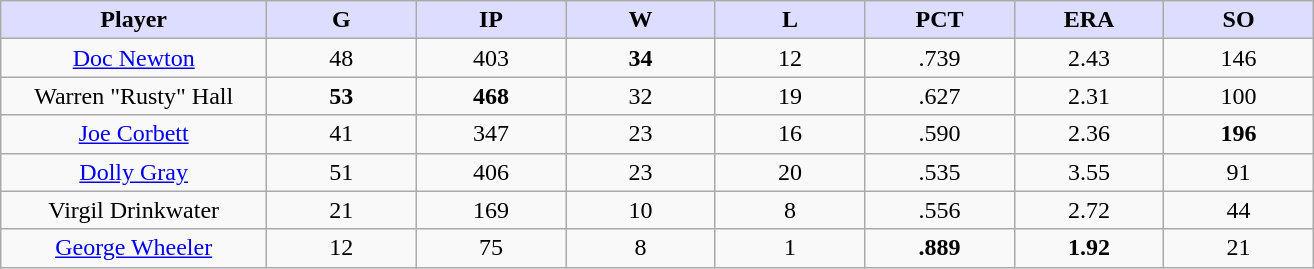<table class="wikitable sortable">
<tr>
<th style="background:#ddf; width:16%;">Player</th>
<th style="background:#ddf; width:9%;">G</th>
<th style="background:#ddf; width:9%;">IP</th>
<th style="background:#ddf; width:9%;">W</th>
<th style="background:#ddf; width:9%;">L</th>
<th style="background:#ddf; width:9%;">PCT</th>
<th style="background:#ddf; width:9%;">ERA</th>
<th style="background:#ddf; width:9%;">SO</th>
</tr>
<tr style="text-align:center;">
<td><a href='#'>Doc Newton</a></td>
<td>48</td>
<td>403</td>
<td><strong>34</strong></td>
<td>12</td>
<td>.739</td>
<td>2.43</td>
<td>146</td>
</tr>
<tr style="text-align:center;">
<td>Warren "Rusty" Hall</td>
<td><strong>53</strong></td>
<td><strong>468</strong></td>
<td>32</td>
<td>19</td>
<td>.627</td>
<td>2.31</td>
<td>100</td>
</tr>
<tr style="text-align:center;">
<td><a href='#'>Joe Corbett</a></td>
<td>41</td>
<td>347</td>
<td>23</td>
<td>16</td>
<td>.590</td>
<td>2.36</td>
<td><strong>196</strong></td>
</tr>
<tr style="text-align:center;">
<td><a href='#'>Dolly Gray</a></td>
<td>51</td>
<td>406</td>
<td>23</td>
<td>20</td>
<td>.535</td>
<td>3.55</td>
<td>91</td>
</tr>
<tr style="text-align:center;">
<td>Virgil Drinkwater</td>
<td>21</td>
<td>169</td>
<td>10</td>
<td>8</td>
<td>.556</td>
<td>2.72</td>
<td>44</td>
</tr>
<tr style="text-align:center;">
<td><a href='#'>George Wheeler</a></td>
<td>12</td>
<td>75</td>
<td>8</td>
<td>1</td>
<td><strong>.889</strong></td>
<td><strong>1.92</strong></td>
<td>21</td>
</tr>
</table>
